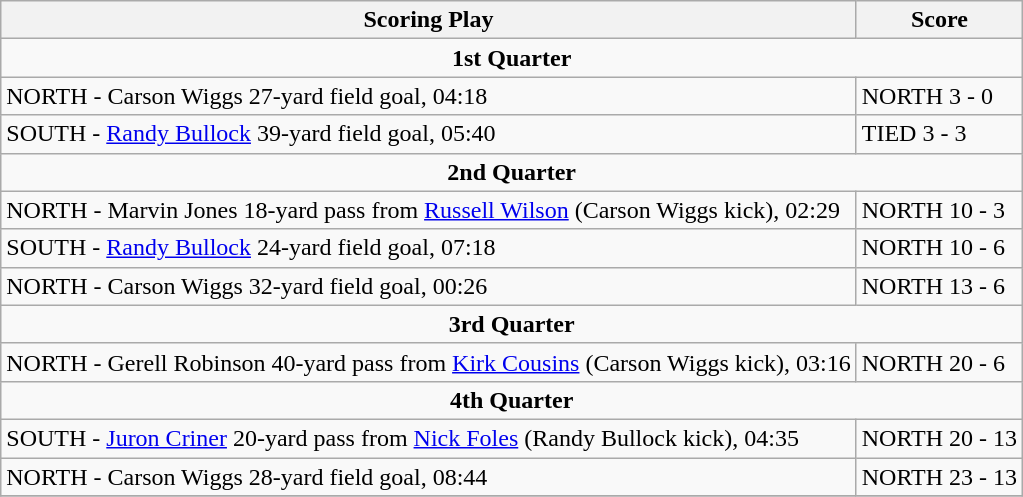<table class="wikitable">
<tr>
<th>Scoring Play</th>
<th>Score</th>
</tr>
<tr>
<td colspan="4" align="center"><strong>1st Quarter</strong></td>
</tr>
<tr>
<td>NORTH - Carson Wiggs 27-yard field goal, 04:18</td>
<td>NORTH 3 - 0</td>
</tr>
<tr>
<td>SOUTH - <a href='#'>Randy Bullock</a> 39-yard field goal, 05:40</td>
<td>TIED 3 - 3</td>
</tr>
<tr>
<td colspan="4" align="center"><strong>2nd Quarter</strong></td>
</tr>
<tr>
<td>NORTH - Marvin Jones 18-yard pass from <a href='#'>Russell Wilson</a> (Carson Wiggs kick), 02:29</td>
<td>NORTH 10 - 3</td>
</tr>
<tr>
<td>SOUTH - <a href='#'>Randy Bullock</a> 24-yard field goal, 07:18</td>
<td>NORTH 10 - 6</td>
</tr>
<tr>
<td>NORTH - Carson Wiggs 32-yard field goal, 00:26</td>
<td>NORTH 13 - 6</td>
</tr>
<tr>
<td colspan="4" align="center"><strong>3rd Quarter</strong></td>
</tr>
<tr>
<td>NORTH - Gerell Robinson 40-yard pass from <a href='#'>Kirk Cousins</a> (Carson Wiggs kick), 03:16</td>
<td>NORTH 20 - 6</td>
</tr>
<tr>
<td colspan="4" align="center"><strong>4th Quarter</strong></td>
</tr>
<tr>
<td>SOUTH - <a href='#'>Juron Criner</a> 20-yard pass from <a href='#'>Nick Foles</a> (Randy Bullock kick), 04:35</td>
<td>NORTH 20 - 13</td>
</tr>
<tr>
<td>NORTH - Carson Wiggs 28-yard field goal, 08:44</td>
<td>NORTH 23 - 13</td>
</tr>
<tr>
</tr>
</table>
